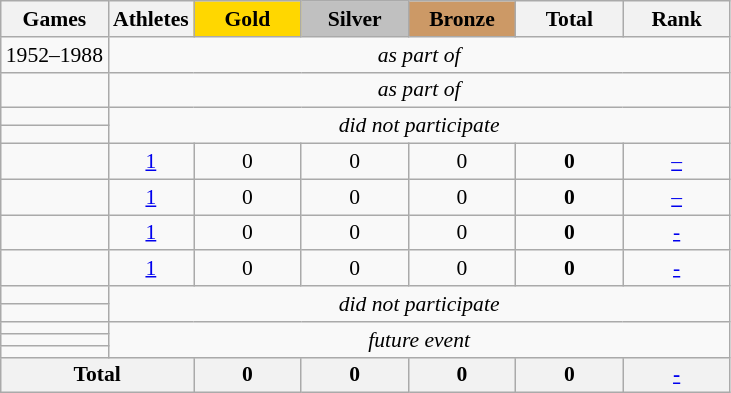<table class="wikitable" style="text-align:center; font-size:90%;">
<tr>
<th>Games</th>
<th>Athletes</th>
<td style="background:gold; width:4.5em; font-weight:bold;">Gold</td>
<td style="background:silver; width:4.5em; font-weight:bold;">Silver</td>
<td style="background:#cc9966; width:4.5em; font-weight:bold;">Bronze</td>
<th style="width:4.5em; font-weight:bold;">Total</th>
<th style="width:4.5em; font-weight:bold;">Rank</th>
</tr>
<tr>
<td align=left>1952–1988</td>
<td colspan=6><em>as part of </em></td>
</tr>
<tr>
<td align=left></td>
<td colspan=6><em>as part of </em></td>
</tr>
<tr>
<td align=left></td>
<td colspan=6; rowspan=2><em>did not participate</em></td>
</tr>
<tr>
<td align=left></td>
</tr>
<tr>
<td align=left></td>
<td><a href='#'>1</a></td>
<td>0</td>
<td>0</td>
<td>0</td>
<td><strong>0</strong></td>
<td><a href='#'>–</a></td>
</tr>
<tr>
<td align=left></td>
<td><a href='#'>1</a></td>
<td>0</td>
<td>0</td>
<td>0</td>
<td><strong>0</strong></td>
<td><a href='#'>–</a></td>
</tr>
<tr>
<td align=left></td>
<td><a href='#'>1</a></td>
<td>0</td>
<td>0</td>
<td>0</td>
<td><strong>0</strong></td>
<td><a href='#'>-</a></td>
</tr>
<tr>
<td align=left></td>
<td><a href='#'>1</a></td>
<td>0</td>
<td>0</td>
<td>0</td>
<td><strong>0</strong></td>
<td><a href='#'>-</a></td>
</tr>
<tr>
<td align=left></td>
<td colspan=6; rowspan=2><em>did not participate</em></td>
</tr>
<tr>
<td align=left></td>
</tr>
<tr>
<td align=left></td>
<td rowspan=3 colspan=6><em>future event</em></td>
</tr>
<tr>
<td align=left></td>
</tr>
<tr>
<td align=left></td>
</tr>
<tr>
<th colspan=2>Total</th>
<th>0</th>
<th>0</th>
<th>0</th>
<th>0</th>
<th><a href='#'>-</a></th>
</tr>
</table>
